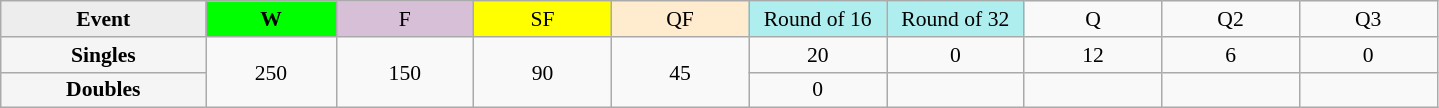<table class=wikitable style=font-size:90%;text-align:center>
<tr>
<td style="width:130px; background:#ededed;"><strong>Event</strong></td>
<td style="width:80px; background:lime;"><strong>W</strong></td>
<td style="width:85px; background:thistle;">F</td>
<td style="width:85px; background:#ff0;">SF</td>
<td style="width:85px; background:#ffebcd;">QF</td>
<td style="width:85px; background:#afeeee;">Round of 16</td>
<td style="width:85px; background:#afeeee;">Round of 32</td>
<td width=85>Q</td>
<td width=85>Q2</td>
<td width=85>Q3</td>
</tr>
<tr>
<th style="background:#f5f5f5;">Singles</th>
<td rowspan=2>250</td>
<td rowspan=2>150</td>
<td rowspan=2>90</td>
<td rowspan=2>45</td>
<td>20</td>
<td>0</td>
<td>12</td>
<td>6</td>
<td>0</td>
</tr>
<tr>
<th style="background:#f5f5f5;">Doubles</th>
<td>0</td>
<td></td>
<td></td>
<td></td>
<td></td>
</tr>
</table>
